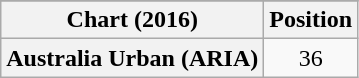<table class="wikitable plainrowheaders" style="text-align:center">
<tr>
</tr>
<tr>
<th>Chart (2016)</th>
<th>Position</th>
</tr>
<tr>
<th scope="row">Australia Urban (ARIA)</th>
<td style="text-align:center;">36</td>
</tr>
</table>
